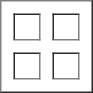<table border="1" cellspacing="8" cellpadding="8">
<tr>
<td></td>
<td></td>
</tr>
<tr>
<td></td>
<td></td>
</tr>
</table>
